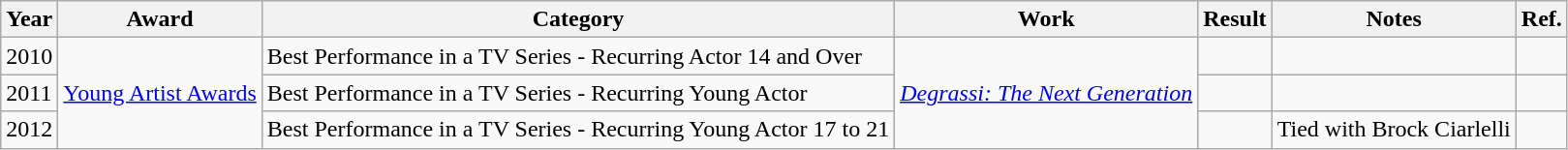<table class="wikitable">
<tr>
<th>Year</th>
<th>Award</th>
<th>Category</th>
<th>Work</th>
<th>Result</th>
<th>Notes</th>
<th>Ref.</th>
</tr>
<tr>
<td>2010</td>
<td rowspan="3"><a href='#'>Young Artist Awards</a></td>
<td>Best Performance in a TV Series - Recurring Actor 14 and Over</td>
<td rowspan="3"><em><a href='#'>Degrassi: The Next Generation</a></em></td>
<td></td>
<td></td>
<td style="text-align:center;"></td>
</tr>
<tr>
<td>2011</td>
<td>Best Performance in a TV Series - Recurring Young Actor</td>
<td></td>
<td></td>
<td style="text-align:center;"></td>
</tr>
<tr>
<td>2012</td>
<td>Best Performance in a TV Series - Recurring Young Actor 17 to 21</td>
<td></td>
<td>Tied with Brock Ciarlelli</td>
<td style="text-align:center;"></td>
</tr>
</table>
